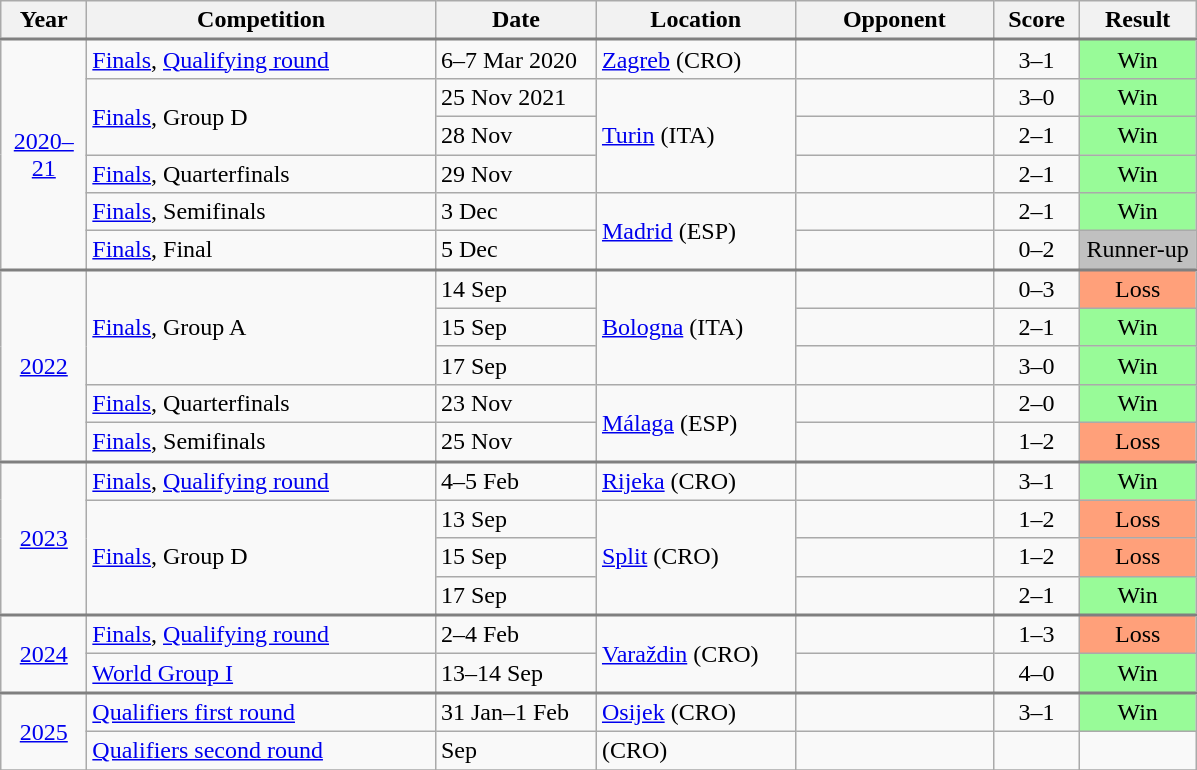<table class="wikitable collapsible collapsed">
<tr>
<th width="50">Year</th>
<th width="225">Competition</th>
<th width="100">Date</th>
<th width="125">Location</th>
<th width="125">Opponent</th>
<th width="50">Score</th>
<th width="70">Result</th>
</tr>
<tr style="border-top:2px solid gray;">
<td align="center" rowspan="6"><a href='#'>2020–21</a></td>
<td><a href='#'>Finals</a>, <a href='#'>Qualifying round</a></td>
<td>6–7 Mar 2020</td>
<td><a href='#'>Zagreb</a> (CRO)</td>
<td></td>
<td align="center">3–1</td>
<td align="center" bgcolor="#98FB98">Win</td>
</tr>
<tr>
<td rowspan="2"><a href='#'>Finals</a>, Group D</td>
<td>25 Nov 2021</td>
<td rowspan="3"><a href='#'>Turin</a> (ITA)</td>
<td></td>
<td align="center">3–0</td>
<td align="center" bgcolor="#98FB98">Win</td>
</tr>
<tr>
<td>28 Nov</td>
<td></td>
<td align="center">2–1</td>
<td align="center" bgcolor="#98FB98">Win</td>
</tr>
<tr>
<td><a href='#'>Finals</a>, Quarterfinals</td>
<td>29 Nov</td>
<td></td>
<td align="center">2–1</td>
<td align="center" bgcolor="#98FB98">Win</td>
</tr>
<tr>
<td><a href='#'>Finals</a>, Semifinals</td>
<td>3 Dec</td>
<td rowspan="2"><a href='#'>Madrid</a> (ESP)</td>
<td></td>
<td align="center">2–1</td>
<td align="center" bgcolor="#98FB98">Win</td>
</tr>
<tr>
<td><a href='#'>Finals</a>, Final</td>
<td>5 Dec</td>
<td></td>
<td align="center">0–2</td>
<td align="center" bgcolor=silver>Runner-up</td>
</tr>
<tr style="border-top:2px solid gray;">
<td align="center" rowspan="5"><a href='#'>2022</a></td>
<td rowspan="3"><a href='#'>Finals</a>, Group A</td>
<td>14 Sep</td>
<td rowspan="3"><a href='#'>Bologna</a> (ITA)</td>
<td></td>
<td align="center">0–3</td>
<td align="center" bgcolor="#FFA07A">Loss</td>
</tr>
<tr>
<td>15 Sep</td>
<td></td>
<td align="center">2–1</td>
<td align="center" bgcolor="#98FB98">Win</td>
</tr>
<tr>
<td>17 Sep</td>
<td></td>
<td align="center">3–0</td>
<td align="center" bgcolor="#98FB98">Win</td>
</tr>
<tr>
<td><a href='#'>Finals</a>, Quarterfinals</td>
<td>23 Nov</td>
<td rowspan="2"><a href='#'>Málaga</a> (ESP)</td>
<td></td>
<td align="center">2–0</td>
<td align="center" bgcolor="#98FB98">Win</td>
</tr>
<tr>
<td><a href='#'>Finals</a>, Semifinals</td>
<td>25 Nov</td>
<td></td>
<td align="center">1–2</td>
<td align="center" bgcolor="#FFA07A">Loss</td>
</tr>
<tr style="border-top:2px solid gray;">
<td align="center" rowspan="4"><a href='#'>2023</a></td>
<td><a href='#'>Finals</a>, <a href='#'>Qualifying round</a></td>
<td>4–5 Feb</td>
<td><a href='#'>Rijeka</a> (CRO)</td>
<td></td>
<td align="center">3–1</td>
<td align="center" bgcolor="#98FB98">Win</td>
</tr>
<tr>
<td rowspan="3"><a href='#'>Finals</a>, Group D</td>
<td>13 Sep</td>
<td rowspan="3"><a href='#'>Split</a> (CRO)</td>
<td></td>
<td align="center">1–2</td>
<td align="center" bgcolor="#FFA07A">Loss</td>
</tr>
<tr>
<td>15 Sep</td>
<td></td>
<td align="center">1–2</td>
<td align="center" bgcolor="#FFA07A">Loss</td>
</tr>
<tr>
<td>17 Sep</td>
<td></td>
<td align="center">2–1</td>
<td align="center" bgcolor="#98FB98">Win</td>
</tr>
<tr style="border-top:2px solid gray;">
<td align="center" rowspan="2"><a href='#'>2024</a></td>
<td><a href='#'>Finals</a>, <a href='#'>Qualifying round</a></td>
<td>2–4 Feb</td>
<td rowspan="2"><a href='#'>Varaždin</a> (CRO)</td>
<td></td>
<td align="center">1–3</td>
<td align="center" bgcolor="#FFA07A">Loss</td>
</tr>
<tr>
<td><a href='#'>World Group I</a></td>
<td>13–14 Sep</td>
<td></td>
<td align="center">4–0</td>
<td align="center" bgcolor="#98FB98">Win</td>
</tr>
<tr style="border-top:2px solid gray;">
<td align="center" rowspan="2"><a href='#'>2025</a></td>
<td><a href='#'>Qualifiers first round</a></td>
<td>31 Jan–1 Feb</td>
<td><a href='#'>Osijek</a> (CRO)</td>
<td></td>
<td align="center">3–1</td>
<td align="center" bgcolor="#98FB98">Win</td>
</tr>
<tr>
<td><a href='#'>Qualifiers second round</a></td>
<td>Sep</td>
<td>(CRO)</td>
<td></td>
<td align="center"></td>
<td align="center"></td>
</tr>
<tr>
</tr>
</table>
